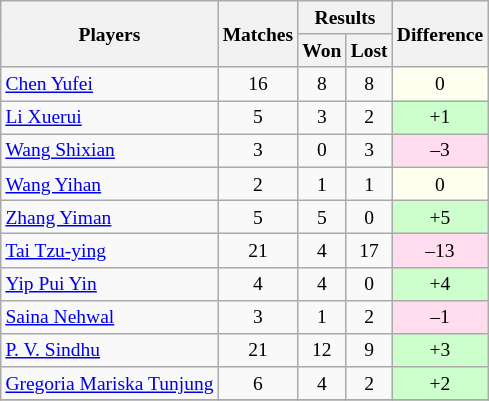<table class=wikitable style="text-align:center; font-size:small">
<tr>
<th rowspan="2">Players</th>
<th rowspan="2">Matches</th>
<th colspan="2">Results</th>
<th rowspan="2">Difference</th>
</tr>
<tr>
<th>Won</th>
<th>Lost</th>
</tr>
<tr>
<td align="left"> <a href='#'>Chen Yufei</a></td>
<td>16</td>
<td>8</td>
<td>8</td>
<td bgcolor="#fffff0">0</td>
</tr>
<tr>
<td align="left"> <a href='#'>Li Xuerui</a></td>
<td>5</td>
<td>3</td>
<td>2</td>
<td bgcolor="#ccffcc">+1</td>
</tr>
<tr>
<td align="left"> <a href='#'>Wang Shixian</a></td>
<td>3</td>
<td>0</td>
<td>3</td>
<td bgcolor="#ffddee">–3</td>
</tr>
<tr>
<td align="left"> <a href='#'>Wang Yihan</a></td>
<td>2</td>
<td>1</td>
<td>1</td>
<td bgcolor="#fffff0">0</td>
</tr>
<tr>
<td align="left"> <a href='#'>Zhang Yiman</a></td>
<td>5</td>
<td>5</td>
<td>0</td>
<td bgcolor="#ccffcc">+5</td>
</tr>
<tr>
<td align="left"> <a href='#'>Tai Tzu-ying</a></td>
<td>21</td>
<td>4</td>
<td>17</td>
<td bgcolor="#ffddee">–13</td>
</tr>
<tr>
<td align="left"> <a href='#'>Yip Pui Yin</a></td>
<td>4</td>
<td>4</td>
<td>0</td>
<td bgcolor="#ccffcc">+4</td>
</tr>
<tr>
<td align="left"> <a href='#'>Saina Nehwal</a></td>
<td>3</td>
<td>1</td>
<td>2</td>
<td bgcolor="#ffddee">–1</td>
</tr>
<tr>
<td align="left"> <a href='#'>P. V. Sindhu</a></td>
<td>21</td>
<td>12</td>
<td>9</td>
<td bgcolor="#ccffcc">+3</td>
</tr>
<tr>
<td align="left"> <a href='#'>Gregoria Mariska Tunjung</a></td>
<td>6</td>
<td>4</td>
<td>2</td>
<td bgcolor="#ccffcc">+2</td>
</tr>
<tr>
</tr>
</table>
